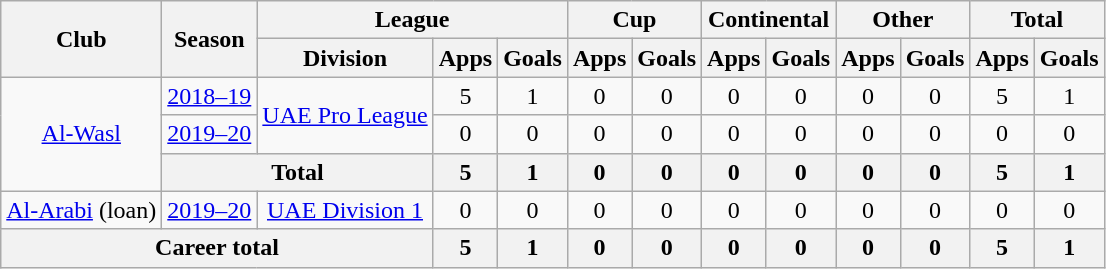<table class="wikitable" style="text-align: center">
<tr>
<th rowspan="2">Club</th>
<th rowspan="2">Season</th>
<th colspan="3">League</th>
<th colspan="2">Cup</th>
<th colspan="2">Continental</th>
<th colspan="2">Other</th>
<th colspan="2">Total</th>
</tr>
<tr>
<th>Division</th>
<th>Apps</th>
<th>Goals</th>
<th>Apps</th>
<th>Goals</th>
<th>Apps</th>
<th>Goals</th>
<th>Apps</th>
<th>Goals</th>
<th>Apps</th>
<th>Goals</th>
</tr>
<tr>
<td rowspan=3><a href='#'>Al-Wasl</a></td>
<td><a href='#'>2018–19</a></td>
<td rowspan=2><a href='#'>UAE Pro League</a></td>
<td>5</td>
<td>1</td>
<td>0</td>
<td>0</td>
<td>0</td>
<td>0</td>
<td>0</td>
<td>0</td>
<td>5</td>
<td>1</td>
</tr>
<tr>
<td><a href='#'>2019–20</a></td>
<td>0</td>
<td>0</td>
<td>0</td>
<td>0</td>
<td>0</td>
<td>0</td>
<td>0</td>
<td>0</td>
<td>0</td>
<td>0</td>
</tr>
<tr>
<th colspan=2>Total</th>
<th>5</th>
<th>1</th>
<th>0</th>
<th>0</th>
<th>0</th>
<th>0</th>
<th>0</th>
<th>0</th>
<th>5</th>
<th>1</th>
</tr>
<tr>
<td><a href='#'>Al-Arabi</a> (loan)</td>
<td><a href='#'>2019–20</a></td>
<td><a href='#'>UAE Division 1</a></td>
<td>0</td>
<td>0</td>
<td>0</td>
<td>0</td>
<td>0</td>
<td>0</td>
<td>0</td>
<td>0</td>
<td>0</td>
<td>0</td>
</tr>
<tr>
<th colspan="3"><strong>Career total</strong></th>
<th>5</th>
<th>1</th>
<th>0</th>
<th>0</th>
<th>0</th>
<th>0</th>
<th>0</th>
<th>0</th>
<th>5</th>
<th>1</th>
</tr>
</table>
